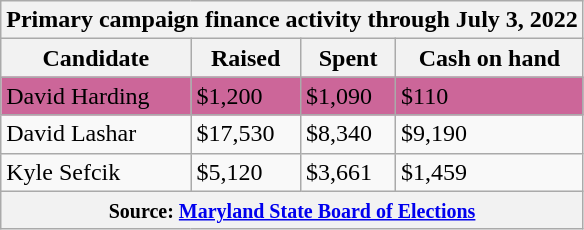<table class="wikitable sortable">
<tr>
<th colspan="4">Primary campaign finance activity through July 3, 2022</th>
</tr>
<tr>
<th>Candidate</th>
<th>Raised</th>
<th>Spent</th>
<th>Cash on hand</th>
</tr>
<tr>
<td style="background:#CC6699" data-sort-value="Harding, David">David Harding</td>
<td style="background:#CC6699">$1,200</td>
<td style="background:#CC6699">$1,090</td>
<td style="background:#CC6699">$110</td>
</tr>
<tr>
<td>David Lashar</td>
<td>$17,530</td>
<td>$8,340</td>
<td>$9,190</td>
</tr>
<tr>
<td>Kyle Sefcik</td>
<td>$5,120</td>
<td>$3,661</td>
<td>$1,459</td>
</tr>
<tr>
<th colspan="4"><small>Source: <a href='#'>Maryland State Board of Elections</a></small></th>
</tr>
</table>
